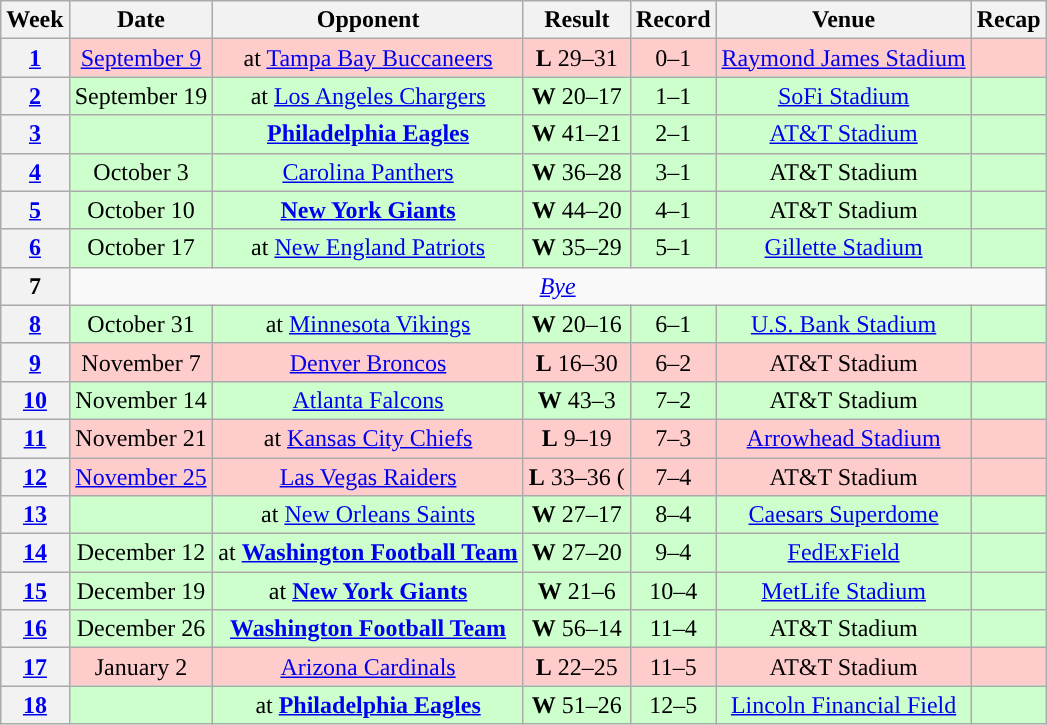<table class="wikitable" style="text-align:center">
<tr>
<th>Week</th>
<th>Date</th>
<th>Opponent</th>
<th>Result</th>
<th>Record</th>
<th>Venue</th>
<th>Recap</th>
</tr>
<tr style="background:#fcc">
<th><a href='#'>1</a></th>
<td><a href='#'>September 9</a></td>
<td>at <a href='#'>Tampa Bay Buccaneers</a></td>
<td><strong>L</strong> 29–31</td>
<td>0–1</td>
<td><a href='#'>Raymond James Stadium</a></td>
<td></td>
</tr>
<tr style="background:#cfc">
<th><a href='#'>2</a></th>
<td>September 19</td>
<td>at <a href='#'>Los Angeles Chargers</a></td>
<td><strong>W</strong> 20–17</td>
<td>1–1</td>
<td><a href='#'>SoFi Stadium</a></td>
<td></td>
</tr>
<tr style="background:#cfc">
<th><a href='#'>3</a></th>
<td></td>
<td><strong><a href='#'>Philadelphia Eagles</a></strong></td>
<td><strong>W</strong> 41–21</td>
<td>2–1</td>
<td><a href='#'>AT&T Stadium</a></td>
<td></td>
</tr>
<tr style="background:#cfc">
<th><a href='#'>4</a></th>
<td>October 3</td>
<td><a href='#'>Carolina Panthers</a></td>
<td><strong>W</strong> 36–28</td>
<td>3–1</td>
<td>AT&T Stadium</td>
<td></td>
</tr>
<tr style="background:#cfc">
<th><a href='#'>5</a></th>
<td>October 10</td>
<td><strong><a href='#'>New York Giants</a></strong></td>
<td><strong>W</strong> 44–20</td>
<td>4–1</td>
<td>AT&T Stadium</td>
<td></td>
</tr>
<tr style="background:#cfc">
<th><a href='#'>6</a></th>
<td>October 17</td>
<td>at <a href='#'>New England Patriots</a></td>
<td><strong>W</strong> 35–29 </td>
<td>5–1</td>
<td><a href='#'>Gillette Stadium</a></td>
<td></td>
</tr>
<tr>
<th>7</th>
<td colspan="6"><em><a href='#'>Bye</a></em></td>
</tr>
<tr style="background:#cfc">
<th><a href='#'>8</a></th>
<td>October 31</td>
<td>at <a href='#'>Minnesota Vikings</a></td>
<td><strong>W</strong> 20–16</td>
<td>6–1</td>
<td><a href='#'>U.S. Bank Stadium</a></td>
<td></td>
</tr>
<tr style="background:#fcc">
<th><a href='#'>9</a></th>
<td>November 7</td>
<td><a href='#'>Denver Broncos</a></td>
<td><strong>L</strong> 16–30</td>
<td>6–2</td>
<td>AT&T Stadium</td>
<td></td>
</tr>
<tr style="background:#cfc">
<th><a href='#'>10</a></th>
<td>November 14</td>
<td><a href='#'>Atlanta Falcons</a></td>
<td><strong>W</strong> 43–3</td>
<td>7–2</td>
<td>AT&T Stadium</td>
<td></td>
</tr>
<tr style="background:#fcc">
<th><a href='#'>11</a></th>
<td>November 21</td>
<td>at <a href='#'>Kansas City Chiefs</a></td>
<td><strong>L</strong> 9–19</td>
<td>7–3</td>
<td><a href='#'>Arrowhead Stadium</a></td>
<td></td>
</tr>
<tr style="background:#fcc">
<th><a href='#'>12</a></th>
<td><a href='#'>November 25</a></td>
<td><a href='#'>Las Vegas Raiders</a></td>
<td><strong>L</strong> 33–36 (</td>
<td>7–4</td>
<td>AT&T Stadium</td>
<td></td>
</tr>
<tr style="background:#cfc">
<th><a href='#'>13</a></th>
<td></td>
<td>at <a href='#'>New Orleans Saints</a></td>
<td><strong>W</strong> 27–17</td>
<td>8–4</td>
<td><a href='#'>Caesars Superdome</a></td>
<td></td>
</tr>
<tr style="background:#cfc">
<th><a href='#'>14</a></th>
<td>December 12</td>
<td>at <strong><a href='#'>Washington Football Team</a></strong></td>
<td><strong>W</strong> 27–20</td>
<td>9–4</td>
<td><a href='#'>FedExField</a></td>
<td></td>
</tr>
<tr style="background:#cfc">
<th><a href='#'>15</a></th>
<td>December 19</td>
<td>at <strong><a href='#'>New York Giants</a></strong></td>
<td><strong>W</strong> 21–6</td>
<td>10–4</td>
<td><a href='#'>MetLife Stadium</a></td>
<td></td>
</tr>
<tr style="background:#cfc">
<th><a href='#'>16</a></th>
<td>December 26</td>
<td><strong><a href='#'>Washington Football Team</a></strong></td>
<td><strong>W</strong> 56–14</td>
<td>11–4</td>
<td>AT&T Stadium</td>
<td></td>
</tr>
<tr style="background:#fcc">
<th><a href='#'>17</a></th>
<td>January 2</td>
<td><a href='#'>Arizona Cardinals</a></td>
<td><strong>L</strong> 22–25</td>
<td>11–5</td>
<td>AT&T Stadium</td>
<td></td>
</tr>
<tr style="background:#cfc">
<th><a href='#'>18</a></th>
<td></td>
<td>at <strong><a href='#'>Philadelphia Eagles</a></strong></td>
<td><strong>W</strong> 51–26</td>
<td>12–5</td>
<td><a href='#'>Lincoln Financial Field</a></td>
<td></td>
</tr>
</table>
